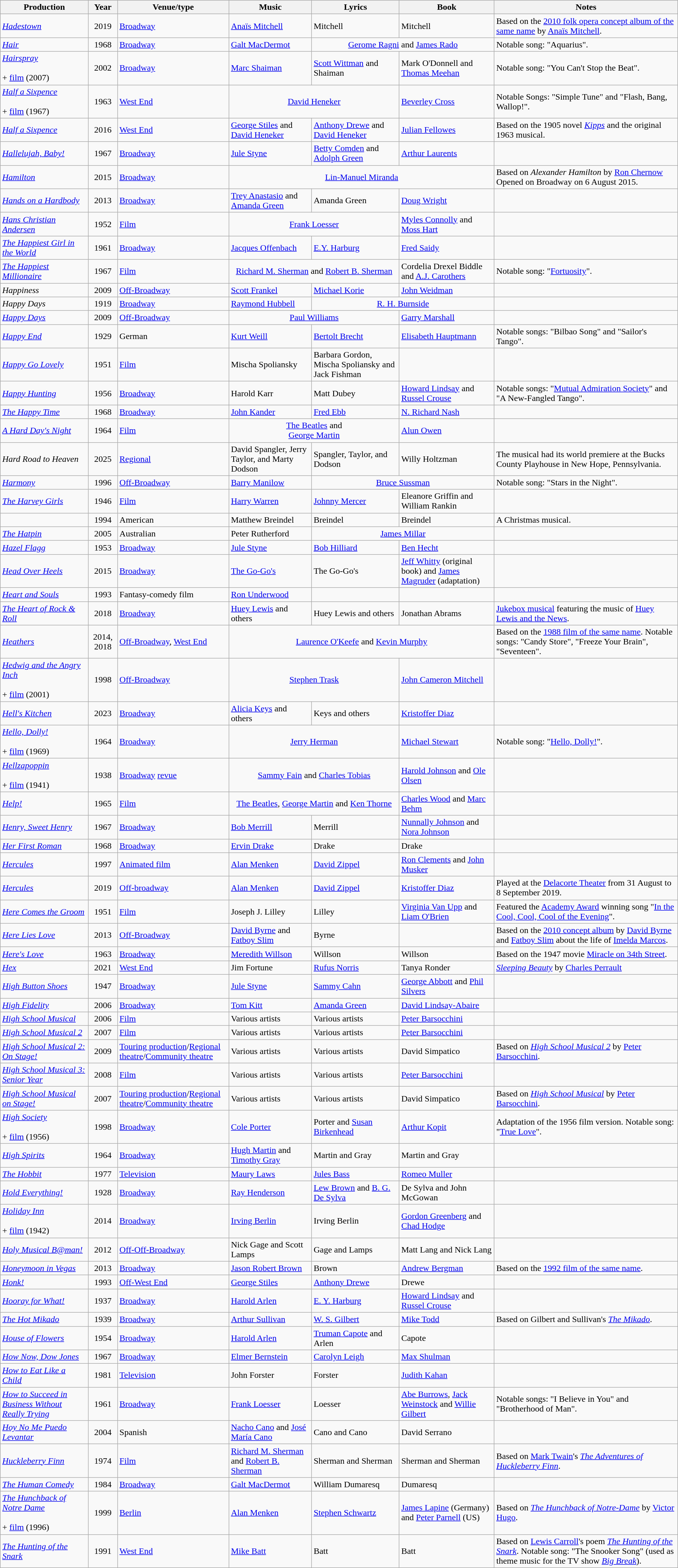<table class="wikitable sortable">
<tr>
<th scope="col">Production</th>
<th scope="col">Year</th>
<th scope="col">Venue/type</th>
<th scope="col">Music</th>
<th scope="col">Lyrics</th>
<th scope="col">Book</th>
<th scope="col">Notes</th>
</tr>
<tr>
<td><em><a href='#'>Hadestown</a></em></td>
<td style="text-align: center">2019</td>
<td><a href='#'>Broadway</a></td>
<td><a href='#'>Anaïs Mitchell</a></td>
<td>Mitchell</td>
<td>Mitchell</td>
<td>Based on the <a href='#'>2010 folk opera concept album of the same name</a> by <a href='#'>Anaïs Mitchell</a>.</td>
</tr>
<tr>
<td><em><a href='#'>Hair</a></em></td>
<td style="text-align: center">1968</td>
<td><a href='#'>Broadway</a></td>
<td><a href='#'>Galt MacDermot</a></td>
<td colspan="2" style="text-align: center"><a href='#'>Gerome Ragni</a> and <a href='#'>James Rado</a></td>
<td>Notable song: "Aquarius".</td>
</tr>
<tr>
<td><em><a href='#'>Hairspray</a></em> <br><br>+ <a href='#'>film</a> (2007)</td>
<td style="text-align: center">2002</td>
<td><a href='#'>Broadway</a></td>
<td><a href='#'>Marc Shaiman</a></td>
<td><a href='#'>Scott Wittman</a> and Shaiman</td>
<td>Mark O'Donnell and <a href='#'>Thomas Meehan</a></td>
<td>Notable song: "You Can't Stop the Beat".</td>
</tr>
<tr>
<td data-sort-value="Half a Sixpence 1963"><em><a href='#'>Half a Sixpence</a></em> <br><br>+ <a href='#'>film</a> (1967)</td>
<td style="text-align: center">1963</td>
<td><a href='#'>West End</a></td>
<td colspan="2" style="text-align: center"><a href='#'>David Heneker</a></td>
<td><a href='#'>Beverley Cross</a></td>
<td>Notable Songs: "Simple Tune" and "Flash, Bang, Wallop!".</td>
</tr>
<tr>
<td data-sort-value="Half a Sixpence 2016"><em><a href='#'>Half a Sixpence</a></em></td>
<td style="text-align: center">2016</td>
<td><a href='#'>West End</a></td>
<td><a href='#'>George Stiles</a> and <a href='#'>David Heneker</a></td>
<td><a href='#'>Anthony Drewe</a> and <a href='#'>David Heneker</a></td>
<td><a href='#'>Julian Fellowes</a></td>
<td>Based on the 1905 novel <em><a href='#'>Kipps</a></em> and the original 1963 musical.</td>
</tr>
<tr>
<td data-sort-value="Hallelujah Baby"><em><a href='#'>Hallelujah, Baby!</a></em></td>
<td style="text-align: center">1967</td>
<td><a href='#'>Broadway</a></td>
<td><a href='#'>Jule Styne</a></td>
<td><a href='#'>Betty Comden</a> and <a href='#'>Adolph Green</a></td>
<td><a href='#'>Arthur Laurents</a></td>
<td></td>
</tr>
<tr>
<td><em><a href='#'>Hamilton</a></em></td>
<td style="text-align: center">2015</td>
<td><a href='#'>Broadway</a></td>
<td colspan="3" style="text-align: center"><a href='#'>Lin-Manuel Miranda</a></td>
<td>Based on <em>Alexander Hamilton</em> by <a href='#'>Ron Chernow</a> <br> Opened on Broadway on 6 August 2015.</td>
</tr>
<tr>
<td><em><a href='#'>Hands on a Hardbody</a></em></td>
<td style="text-align: center">2013</td>
<td><a href='#'>Broadway</a></td>
<td><a href='#'>Trey Anastasio</a> and <a href='#'>Amanda Green</a></td>
<td>Amanda Green</td>
<td><a href='#'>Doug Wright</a></td>
<td></td>
</tr>
<tr>
<td><em><a href='#'>Hans Christian Andersen</a></em></td>
<td style="text-align: center">1952</td>
<td><a href='#'>Film</a></td>
<td colspan="2" style="text-align: center"><a href='#'>Frank Loesser</a></td>
<td><a href='#'>Myles Connolly</a> and <a href='#'>Moss Hart</a></td>
<td></td>
</tr>
<tr>
<td data-sort-value="Happiest Girl in the World"><em><a href='#'>The Happiest Girl in the World</a></em></td>
<td style="text-align: center">1961</td>
<td><a href='#'>Broadway</a></td>
<td><a href='#'>Jacques Offenbach</a></td>
<td><a href='#'>E.Y. Harburg</a></td>
<td><a href='#'>Fred Saidy</a></td>
<td></td>
</tr>
<tr>
<td data-sort-value="Happiest Millionaire"><em><a href='#'>The Happiest Millionaire</a></em></td>
<td style="text-align: center">1967</td>
<td><a href='#'>Film</a></td>
<td colspan="2" style="text-align: center"><a href='#'>Richard M. Sherman</a> and <a href='#'>Robert B. Sherman</a></td>
<td>Cordelia Drexel Biddle and <a href='#'>A.J. Carothers</a></td>
<td>Notable song: "<a href='#'>Fortuosity</a>".</td>
</tr>
<tr>
<td><em>Happiness</em></td>
<td style="text-align: center">2009</td>
<td><a href='#'>Off-Broadway</a></td>
<td><a href='#'>Scott Frankel</a></td>
<td><a href='#'>Michael Korie</a></td>
<td><a href='#'>John Weidman</a></td>
<td></td>
</tr>
<tr>
<td data-sort-value="Happy Days 1919"><em>Happy Days</em></td>
<td style="text-align: center">1919</td>
<td><a href='#'>Broadway</a></td>
<td><a href='#'>Raymond Hubbell</a></td>
<td colspan="2" style="text-align: center"><a href='#'>R. H. Burnside</a></td>
<td></td>
</tr>
<tr>
<td data-sort-value="Happy Days 2009"><em><a href='#'>Happy Days</a></em></td>
<td style="text-align: center">2009</td>
<td><a href='#'>Off-Broadway</a></td>
<td colspan="2" style="text-align: center"><a href='#'>Paul Williams</a></td>
<td><a href='#'>Garry Marshall</a></td>
<td></td>
</tr>
<tr>
<td><em><a href='#'>Happy End</a></em></td>
<td style="text-align: center">1929</td>
<td>German</td>
<td><a href='#'>Kurt Weill</a></td>
<td><a href='#'>Bertolt Brecht</a></td>
<td><a href='#'>Elisabeth Hauptmann</a></td>
<td>Notable songs: "Bilbao Song" and "Sailor's Tango".</td>
</tr>
<tr>
<td><em><a href='#'>Happy Go Lovely</a></em></td>
<td style="text-align: center">1951</td>
<td><a href='#'>Film</a></td>
<td>Mischa Spoliansky</td>
<td>Barbara Gordon, Mischa Spoliansky and Jack Fishman</td>
<td></td>
<td></td>
</tr>
<tr>
<td><em><a href='#'>Happy Hunting</a></em></td>
<td style="text-align: center">1956</td>
<td><a href='#'>Broadway</a></td>
<td>Harold Karr</td>
<td>Matt Dubey</td>
<td><a href='#'>Howard Lindsay</a> and <a href='#'>Russel Crouse</a></td>
<td>Notable songs: "<a href='#'>Mutual Admiration Society</a>" and "A New-Fangled Tango".</td>
</tr>
<tr>
<td data-sort-value="Happy Time"><em><a href='#'>The Happy Time</a></em></td>
<td style="text-align: center">1968</td>
<td><a href='#'>Broadway</a></td>
<td><a href='#'>John Kander</a></td>
<td><a href='#'>Fred Ebb</a></td>
<td><a href='#'>N. Richard Nash</a></td>
<td></td>
</tr>
<tr>
<td data-sort-value="Hard Days Night"><em><a href='#'>A Hard Day's Night</a></em></td>
<td style="text-align: center">1964</td>
<td><a href='#'>Film</a></td>
<td colspan="2" style="text-align: center"><a href='#'>The Beatles</a> and <br><a href='#'>George Martin</a></td>
<td><a href='#'>Alun Owen</a></td>
<td></td>
</tr>
<tr>
<td><em>Hard Road to Heaven</em></td>
<td style="text-align: center">2025</td>
<td><a href='#'>Regional</a></td>
<td>David Spangler, Jerry Taylor, and Marty Dodson</td>
<td>Spangler, Taylor, and Dodson</td>
<td>Willy Holtzman</td>
<td>The musical had its world premiere at the Bucks County Playhouse in New Hope, Pennsylvania.</td>
</tr>
<tr>
<td><em><a href='#'>Harmony</a></em></td>
<td style="text-align: center">1996</td>
<td><a href='#'>Off-Broadway</a></td>
<td><a href='#'>Barry Manilow</a></td>
<td colspan="2" style="text-align: center"><a href='#'>Bruce Sussman</a></td>
<td>Notable song: "Stars in the Night".</td>
</tr>
<tr>
<td data-sort-value="Harvey Girls"><em><a href='#'>The Harvey Girls</a></em></td>
<td style="text-align: center">1946</td>
<td><a href='#'>Film</a></td>
<td><a href='#'>Harry Warren</a></td>
<td><a href='#'>Johnny Mercer</a></td>
<td>Eleanore Griffin and William Rankin</td>
<td></td>
</tr>
<tr>
<td data-sort-value="Hatful of Snow"></td>
<td style="text-align: center">1994</td>
<td>American</td>
<td>Matthew Breindel</td>
<td>Breindel</td>
<td>Breindel</td>
<td>A Christmas musical.</td>
</tr>
<tr>
<td data-sort-value="Hatpin"><em><a href='#'>The Hatpin</a></em></td>
<td style="text-align: center">2005</td>
<td>Australian</td>
<td>Peter Rutherford</td>
<td colspan="2" style="text-align: center"><a href='#'>James Millar</a></td>
<td></td>
</tr>
<tr>
<td><em><a href='#'>Hazel Flagg</a></em></td>
<td style="text-align: center">1953</td>
<td><a href='#'>Broadway</a></td>
<td><a href='#'>Jule Styne</a></td>
<td><a href='#'>Bob Hilliard</a></td>
<td><a href='#'>Ben Hecht</a></td>
<td></td>
</tr>
<tr>
<td><em><a href='#'>Head Over Heels</a></em></td>
<td style="text-align: center">2015</td>
<td><a href='#'>Broadway</a></td>
<td><a href='#'>The Go-Go's</a></td>
<td>The Go-Go's</td>
<td><a href='#'>Jeff Whitty</a> (original book) and <a href='#'>James Magruder</a> (adaptation)</td>
<td></td>
</tr>
<tr>
<td><em><a href='#'>Heart and Souls</a></em></td>
<td style="text-align: center">1993</td>
<td>Fantasy-comedy film</td>
<td><a href='#'>Ron Underwood</a></td>
<td></td>
<td></td>
<td></td>
</tr>
<tr>
<td><em><a href='#'>The Heart of Rock & Roll</a></em></td>
<td style="text-align: center">2018</td>
<td><a href='#'>Broadway</a></td>
<td><a href='#'>Huey Lewis</a> and others</td>
<td>Huey Lewis and others</td>
<td>Jonathan Abrams</td>
<td><a href='#'>Jukebox musical</a> featuring the music of <a href='#'>Huey Lewis and the News</a>.</td>
</tr>
<tr>
<td><em><a href='#'>Heathers</a></em></td>
<td style="text-align: center">2014, 2018</td>
<td><a href='#'>Off-Broadway</a>, <a href='#'>West End</a></td>
<td colspan="3" style="text-align: center"><a href='#'>Laurence O'Keefe</a> and <a href='#'>Kevin Murphy</a></td>
<td>Based on the <a href='#'>1988 film of the same name</a>. Notable songs: "Candy Store", "Freeze Your Brain", "Seventeen".</td>
</tr>
<tr>
<td><em><a href='#'>Hedwig and the Angry Inch</a></em> <br><br>+ <a href='#'>film</a> (2001)</td>
<td style="text-align: center">1998</td>
<td><a href='#'>Off-Broadway</a></td>
<td colspan="2" style="text-align: center"><a href='#'>Stephen Trask</a></td>
<td><a href='#'>John Cameron Mitchell</a></td>
<td></td>
</tr>
<tr>
<td><em> <a href='#'>Hell's Kitchen</a></em></td>
<td style="text-align: center">2023</td>
<td><a href='#'>Broadway</a></td>
<td><a href='#'>Alicia Keys</a> and others</td>
<td>Keys and others</td>
<td><a href='#'>Kristoffer Diaz</a></td>
<td></td>
</tr>
<tr>
<td data-sort-value="Hello Dolly"><em><a href='#'>Hello, Dolly!</a></em> <br><br>+ <a href='#'>film</a> (1969)</td>
<td style="text-align: center">1964</td>
<td><a href='#'>Broadway</a></td>
<td colspan="2" style="text-align: center"><a href='#'>Jerry Herman</a></td>
<td><a href='#'>Michael Stewart</a></td>
<td>Notable song: "<a href='#'>Hello, Dolly!</a>".</td>
</tr>
<tr>
<td><em><a href='#'>Hellzapoppin</a></em> <br><br>+ <a href='#'>film</a> (1941)</td>
<td style="text-align: center">1938</td>
<td><a href='#'>Broadway</a> <a href='#'>revue</a></td>
<td colspan="2" style="text-align: center"><a href='#'>Sammy Fain</a> and <a href='#'>Charles Tobias</a></td>
<td><a href='#'>Harold Johnson</a> and <a href='#'>Ole Olsen</a></td>
<td></td>
</tr>
<tr>
<td data-sort-value="Help"><em><a href='#'>Help!</a></em></td>
<td style="text-align: center">1965</td>
<td><a href='#'>Film</a></td>
<td colspan="2" style="text-align: center"><a href='#'>The Beatles</a>, <a href='#'>George Martin</a> and <a href='#'>Ken Thorne</a></td>
<td><a href='#'>Charles Wood</a> and <a href='#'>Marc Behm</a></td>
<td></td>
</tr>
<tr>
<td data-sort-value="Henry Sweet Henry"><em><a href='#'>Henry, Sweet Henry</a></em></td>
<td style="text-align: center">1967</td>
<td><a href='#'>Broadway</a></td>
<td><a href='#'>Bob Merrill</a></td>
<td>Merrill</td>
<td><a href='#'>Nunnally Johnson</a> and <a href='#'>Nora Johnson</a></td>
<td></td>
</tr>
<tr>
<td><em><a href='#'>Her First Roman</a></em></td>
<td style="text-align: center">1968</td>
<td><a href='#'>Broadway</a></td>
<td><a href='#'>Ervin Drake</a></td>
<td>Drake</td>
<td>Drake</td>
<td></td>
</tr>
<tr>
<td data-sort-value="Hercules 1997"><em><a href='#'>Hercules</a></em></td>
<td style="text-align: center">1997</td>
<td><a href='#'>Animated film</a></td>
<td><a href='#'>Alan Menken</a></td>
<td><a href='#'>David Zippel</a></td>
<td><a href='#'>Ron Clements</a> and <a href='#'>John Musker</a></td>
<td></td>
</tr>
<tr>
<td data-sort-value="Hercules 2019"><em><a href='#'>Hercules</a></em></td>
<td style="text-align: center">2019</td>
<td><a href='#'>Off-broadway</a></td>
<td><a href='#'>Alan Menken</a></td>
<td><a href='#'>David Zippel</a></td>
<td><a href='#'>Kristoffer Diaz</a></td>
<td>Played at the <a href='#'>Delacorte Theater</a> from 31 August to 8 September 2019.</td>
</tr>
<tr>
<td><em><a href='#'>Here Comes the Groom</a></em></td>
<td style="text-align: center">1951</td>
<td><a href='#'>Film</a></td>
<td>Joseph J. Lilley</td>
<td>Lilley</td>
<td><a href='#'>Virginia Van Upp</a> and <a href='#'>Liam O'Brien</a></td>
<td>Featured the <a href='#'>Academy Award</a> winning song "<a href='#'>In the Cool, Cool, Cool of the Evening</a>".</td>
</tr>
<tr>
<td><em><a href='#'>Here Lies Love</a></em></td>
<td style="text-align: center">2013</td>
<td><a href='#'>Off-Broadway</a></td>
<td><a href='#'>David Byrne</a> and <a href='#'>Fatboy Slim</a></td>
<td>Byrne</td>
<td></td>
<td>Based on the <a href='#'>2010 concept album</a> by <a href='#'>David Byrne</a> and <a href='#'>Fatboy Slim</a> about the life of <a href='#'>Imelda Marcos</a>.</td>
</tr>
<tr>
<td data-sort-value="Heres Love"><em><a href='#'>Here's Love</a></em></td>
<td style="text-align: center">1963</td>
<td><a href='#'>Broadway</a></td>
<td><a href='#'>Meredith Willson</a></td>
<td>Willson</td>
<td>Willson</td>
<td>Based on the 1947 movie <a href='#'>Miracle on 34th Street</a>.</td>
</tr>
<tr>
<td><a href='#'><em>Hex</em></a></td>
<td style="text-align: center">2021</td>
<td><a href='#'>West End</a></td>
<td>Jim Fortune</td>
<td><a href='#'>Rufus Norris</a></td>
<td>Tanya Ronder</td>
<td><em><a href='#'>Sleeping Beauty</a></em> by <a href='#'>Charles Perrault</a></td>
</tr>
<tr>
<td><em><a href='#'>High Button Shoes</a></em></td>
<td style="text-align: center">1947</td>
<td><a href='#'>Broadway</a></td>
<td><a href='#'>Jule Styne</a></td>
<td><a href='#'>Sammy Cahn</a></td>
<td><a href='#'>George Abbott</a> and <a href='#'>Phil Silvers</a></td>
<td></td>
</tr>
<tr>
<td><em><a href='#'>High Fidelity</a></em></td>
<td style="text-align: center">2006</td>
<td><a href='#'>Broadway</a></td>
<td><a href='#'>Tom Kitt</a></td>
<td><a href='#'>Amanda Green</a></td>
<td><a href='#'>David Lindsay-Abaire</a></td>
<td></td>
</tr>
<tr>
<td data-sort-value="High School Musical 1"><em><a href='#'>High School Musical</a></em></td>
<td style="text-align: center">2006</td>
<td><a href='#'>Film</a></td>
<td>Various artists</td>
<td>Various artists</td>
<td><a href='#'>Peter Barsocchini</a></td>
<td></td>
</tr>
<tr>
<td><em><a href='#'>High School Musical 2</a></em></td>
<td style="text-align: center">2007</td>
<td><a href='#'>Film</a></td>
<td>Various artists</td>
<td>Various artists</td>
<td><a href='#'>Peter Barsocchini</a></td>
<td></td>
</tr>
<tr>
<td><em><a href='#'>High School Musical 2: On Stage!</a></em></td>
<td style="text-align: center">2009</td>
<td><a href='#'>Touring production</a>/<a href='#'>Regional theatre</a>/<a href='#'>Community theatre</a></td>
<td>Various artists</td>
<td>Various artists</td>
<td>David Simpatico</td>
<td>Based on <em><a href='#'>High School Musical 2</a></em> by <a href='#'>Peter Barsocchini</a>.</td>
</tr>
<tr>
<td><em><a href='#'>High School Musical 3: Senior Year</a></em></td>
<td style="text-align: center">2008</td>
<td><a href='#'>Film</a></td>
<td>Various artists</td>
<td>Various artists</td>
<td><a href='#'>Peter Barsocchini</a></td>
<td></td>
</tr>
<tr>
<td><em><a href='#'>High School Musical on Stage!</a></em></td>
<td style="text-align: center">2007</td>
<td><a href='#'>Touring production</a>/<a href='#'>Regional theatre</a>/<a href='#'>Community theatre</a></td>
<td>Various artists</td>
<td>Various artists</td>
<td>David Simpatico</td>
<td>Based on <em><a href='#'>High School Musical</a></em> by <a href='#'>Peter Barsocchini</a>.</td>
</tr>
<tr>
<td><em><a href='#'>High Society</a></em> <br><br>+ <a href='#'>film</a> (1956)</td>
<td style="text-align: center">1998</td>
<td><a href='#'>Broadway</a></td>
<td><a href='#'>Cole Porter</a></td>
<td>Porter and <a href='#'>Susan Birkenhead</a></td>
<td><a href='#'>Arthur Kopit</a></td>
<td>Adaptation of the 1956 film version. Notable song: "<a href='#'>True Love</a>".</td>
</tr>
<tr>
<td><em><a href='#'>High Spirits</a></em></td>
<td style="text-align: center">1964</td>
<td><a href='#'>Broadway</a></td>
<td><a href='#'>Hugh Martin</a> and <a href='#'>Timothy Gray</a></td>
<td>Martin and Gray</td>
<td>Martin and Gray</td>
<td></td>
</tr>
<tr>
<td data-sort-value="Hobbit"><em><a href='#'>The Hobbit</a></em></td>
<td style="text-align: center">1977</td>
<td><a href='#'>Television</a></td>
<td><a href='#'>Maury Laws</a></td>
<td><a href='#'>Jules Bass</a></td>
<td><a href='#'>Romeo Muller</a></td>
<td></td>
</tr>
<tr>
<td data-sort-value="Hold Everything"><em><a href='#'>Hold Everything!</a></em></td>
<td style="text-align: center">1928</td>
<td><a href='#'>Broadway</a></td>
<td><a href='#'>Ray Henderson</a></td>
<td><a href='#'>Lew Brown</a> and <a href='#'>B. G. De Sylva</a></td>
<td>De Sylva and John McGowan</td>
<td></td>
</tr>
<tr>
<td><em><a href='#'>Holiday Inn</a></em> <br><br>+ <a href='#'>film</a> (1942)</td>
<td style="text-align: center">2014</td>
<td><a href='#'>Broadway</a></td>
<td><a href='#'>Irving Berlin</a></td>
<td>Irving Berlin</td>
<td><a href='#'>Gordon Greenberg</a> and <a href='#'>Chad Hodge</a></td>
<td></td>
</tr>
<tr>
<td><em><a href='#'>Holy Musical B@man!</a></em></td>
<td style="text-align: center">2012</td>
<td><a href='#'>Off-Off-Broadway</a></td>
<td>Nick Gage and Scott Lamps</td>
<td>Gage and Lamps</td>
<td>Matt Lang and Nick Lang</td>
<td></td>
</tr>
<tr>
<td><em><a href='#'>Honeymoon in Vegas</a></em></td>
<td style="text-align: center">2013</td>
<td><a href='#'>Broadway</a></td>
<td><a href='#'>Jason Robert Brown</a></td>
<td>Brown</td>
<td><a href='#'>Andrew Bergman</a></td>
<td>Based on the <a href='#'>1992 film of the same name</a>.</td>
</tr>
<tr>
<td data-sort-value="Honk"><em><a href='#'>Honk!</a></em></td>
<td style="text-align: center">1993</td>
<td><a href='#'>Off-West End</a></td>
<td><a href='#'>George Stiles</a></td>
<td><a href='#'>Anthony Drewe</a></td>
<td>Drewe</td>
<td></td>
</tr>
<tr>
<td data-sort-value="Hooray for What"><em><a href='#'>Hooray for What!</a></em></td>
<td style="text-align: center">1937</td>
<td><a href='#'>Broadway</a></td>
<td><a href='#'>Harold Arlen</a></td>
<td><a href='#'>E. Y. Harburg</a></td>
<td><a href='#'>Howard Lindsay</a> and <a href='#'>Russel Crouse</a></td>
<td></td>
</tr>
<tr>
<td data-sort-value="Hot Mikado"><em><a href='#'>The Hot Mikado</a></em></td>
<td style="text-align: center">1939</td>
<td><a href='#'>Broadway</a></td>
<td><a href='#'>Arthur Sullivan</a></td>
<td><a href='#'>W. S. Gilbert</a></td>
<td><a href='#'>Mike Todd</a></td>
<td>Based on Gilbert and Sullivan's <em><a href='#'>The Mikado</a></em>.</td>
</tr>
<tr>
<td><em><a href='#'>House of Flowers</a></em></td>
<td style="text-align: center">1954</td>
<td><a href='#'>Broadway</a></td>
<td><a href='#'>Harold Arlen</a></td>
<td><a href='#'>Truman Capote</a> and Arlen</td>
<td>Capote</td>
<td></td>
</tr>
<tr>
<td data-sort-value="How Now Dow Jones"><em><a href='#'>How Now, Dow Jones</a></em></td>
<td style="text-align: center">1967</td>
<td><a href='#'>Broadway</a></td>
<td><a href='#'>Elmer Bernstein</a></td>
<td><a href='#'>Carolyn Leigh</a></td>
<td><a href='#'>Max Shulman</a></td>
<td></td>
</tr>
<tr>
<td><em><a href='#'>How to Eat Like a Child</a></em></td>
<td style="text-align: center">1981</td>
<td><a href='#'>Television</a></td>
<td>John Forster</td>
<td>Forster</td>
<td><a href='#'>Judith Kahan</a></td>
<td></td>
</tr>
<tr>
<td><em><a href='#'>How to Succeed in Business Without Really Trying</a></em></td>
<td style="text-align: center">1961</td>
<td><a href='#'>Broadway</a></td>
<td><a href='#'>Frank Loesser</a></td>
<td>Loesser</td>
<td><a href='#'>Abe Burrows</a>, <a href='#'>Jack Weinstock</a> and <a href='#'>Willie Gilbert</a></td>
<td>Notable songs: "I Believe in You" and "Brotherhood of Man".</td>
</tr>
<tr>
<td><em><a href='#'>Hoy No Me Puedo Levantar</a></em></td>
<td style="text-align: center">2004</td>
<td>Spanish</td>
<td><a href='#'>Nacho Cano</a> and <a href='#'>José María Cano</a></td>
<td>Cano and Cano</td>
<td>David Serrano</td>
<td></td>
</tr>
<tr>
<td><em><a href='#'>Huckleberry Finn</a></em></td>
<td style="text-align: center">1974</td>
<td><a href='#'>Film</a></td>
<td><a href='#'>Richard M. Sherman</a> and <a href='#'>Robert B. Sherman</a></td>
<td>Sherman and Sherman</td>
<td>Sherman and Sherman</td>
<td>Based on <a href='#'>Mark Twain</a>'s <em><a href='#'>The Adventures of Huckleberry Finn</a></em>.</td>
</tr>
<tr>
<td data-sort-value="Human Comedy"><em><a href='#'>The Human Comedy</a></em></td>
<td style="text-align: center">1984</td>
<td><a href='#'>Broadway</a></td>
<td><a href='#'>Galt MacDermot</a></td>
<td>William Dumaresq</td>
<td>Dumaresq</td>
<td></td>
</tr>
<tr>
<td data-sort-value="Hunchback of Notre Dame"><em><a href='#'>The Hunchback of Notre Dame</a></em> <br><br>+ <a href='#'>film</a> (1996)</td>
<td style="text-align: center">1999</td>
<td><a href='#'>Berlin</a></td>
<td><a href='#'>Alan Menken</a></td>
<td><a href='#'>Stephen Schwartz</a></td>
<td><a href='#'>James Lapine</a> (Germany) and <a href='#'>Peter Parnell</a> (US)</td>
<td>Based on <em><a href='#'>The Hunchback of Notre-Dame</a></em> by <a href='#'>Victor Hugo</a>.</td>
</tr>
<tr>
<td data-sort-value="Hunting of the Snark"><em><a href='#'>The Hunting of the Snark</a></em></td>
<td style="text-align: center">1991</td>
<td><a href='#'>West End</a></td>
<td><a href='#'>Mike Batt</a></td>
<td>Batt</td>
<td>Batt</td>
<td>Based on <a href='#'>Lewis Carroll</a>'s poem <em><a href='#'>The Hunting of the Snark</a></em>. Notable song: "The Snooker Song" (used as theme music for the TV show <em><a href='#'>Big Break</a></em>).</td>
</tr>
</table>
